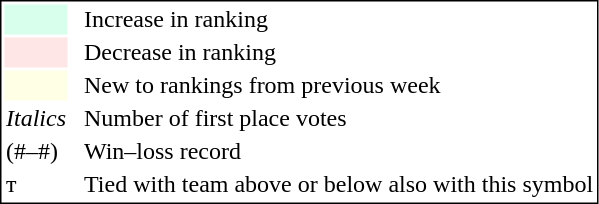<table style="border:1px solid black;">
<tr>
<td style="background:#D8FFEB; width:20px;"></td>
<td> </td>
<td>Increase in ranking</td>
</tr>
<tr>
<td style="background:#FFE6E6; width:20px;"></td>
<td> </td>
<td>Decrease in ranking</td>
</tr>
<tr>
<td style="background:#FFFFE6; width:20px;"></td>
<td> </td>
<td>New to rankings from previous week</td>
</tr>
<tr>
<td><em>Italics</em></td>
<td> </td>
<td>Number of first place votes</td>
</tr>
<tr>
<td>(#–#)</td>
<td> </td>
<td>Win–loss record</td>
</tr>
<tr>
<td>т</td>
<td></td>
<td>Tied with team above or below also with this symbol</td>
</tr>
</table>
